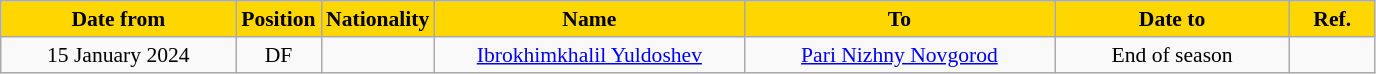<table class="wikitable" style="text-align:center; font-size:90%; ">
<tr>
<th style="background:#FFD700; color:#000000; width:150px;">Date from</th>
<th style="background:#FFD700; color:#000000; width:50px;">Position</th>
<th style="background:#FFD700; color:#000000; width:50px;">Nationality</th>
<th style="background:#FFD700; color:#000000; width:200px;">Name</th>
<th style="background:#FFD700; color:#000000; width:200px;">To</th>
<th style="background:#FFD700; color:#000000; width:150px;">Date to</th>
<th style="background:#FFD700; color:#000000; width:50px;">Ref.</th>
</tr>
<tr>
<td>15 January 2024</td>
<td>DF</td>
<td></td>
<td><a href='#'>Ibrokhimkhalil Yuldoshev</a></td>
<td><a href='#'>Pari Nizhny Novgorod</a></td>
<td>End of season</td>
<td></td>
</tr>
</table>
